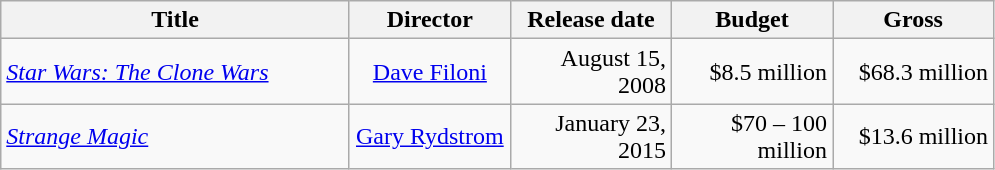<table class="wikitable sortable" style="text-align: right;">
<tr>
<th width=225>Title</th>
<th width=100>Director</th>
<th width=100>Release date</th>
<th width=100>Budget</th>
<th width=100>Gross</th>
</tr>
<tr>
<td align="left"><em><a href='#'>Star Wars: The Clone Wars</a></em></td>
<td align="center"><a href='#'>Dave Filoni</a></td>
<td>August 15, 2008</td>
<td>$8.5 million</td>
<td>$68.3 million</td>
</tr>
<tr>
<td align="left"><em><a href='#'>Strange Magic</a></em></td>
<td align="center"><a href='#'>Gary Rydstrom</a></td>
<td>January 23, 2015</td>
<td>$70 – 100 million</td>
<td>$13.6 million</td>
</tr>
</table>
